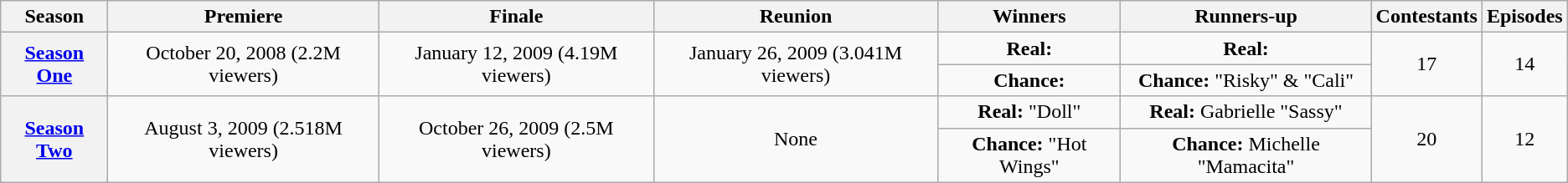<table class="wikitable" style="text-align:center">
<tr>
<th>Season</th>
<th>Premiere</th>
<th>Finale</th>
<th>Reunion</th>
<th>Winners</th>
<th>Runners-up</th>
<th>Contestants</th>
<th>Episodes</th>
</tr>
<tr>
<th rowspan=2><a href='#'>Season One</a></th>
<td rowspan=2>October 20, 2008 (2.2M viewers)</td>
<td rowspan=2>January 12, 2009 (4.19M viewers)</td>
<td rowspan=2>January 26, 2009 (3.041M viewers)</td>
<td><strong>Real:</strong>  </td>
<td><strong>Real:</strong>  </td>
<td rowspan=2>17</td>
<td rowspan=2>14</td>
</tr>
<tr>
<td><strong>Chance:</strong> </td>
<td><strong>Chance:</strong>  "Risky" &  "Cali"</td>
</tr>
<tr>
<th rowspan=2><a href='#'>Season Two</a></th>
<td rowspan=2>August 3, 2009 (2.518M viewers)</td>
<td rowspan=2>October 26, 2009 (2.5M viewers)</td>
<td rowspan=2>None</td>
<td><strong>Real:</strong>  "Doll"</td>
<td><strong>Real:</strong> Gabrielle "Sassy"</td>
<td rowspan=2>20</td>
<td rowspan=2>12</td>
</tr>
<tr>
<td><strong>Chance:</strong>  "Hot Wings"</td>
<td><strong>Chance:</strong> Michelle "Mamacita"</td>
</tr>
</table>
